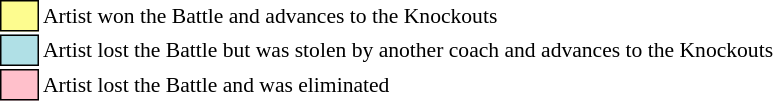<table class="toccolours" style="font-size: 90%; white-space: nowrap;">
<tr>
<td style="background-color:#fdfc8f; border: 1px solid black">      </td>
<td>Artist won the Battle and advances to the Knockouts</td>
</tr>
<tr>
<td style="background-color:#B0E0E6;; border: 1px solid black">      </td>
<td>Artist lost the Battle but was stolen by another coach and advances to the Knockouts</td>
</tr>
<tr>
<td style="background-color:pink; border: 1px solid black">      </td>
<td>Artist lost the Battle and was eliminated</td>
</tr>
<tr>
</tr>
</table>
